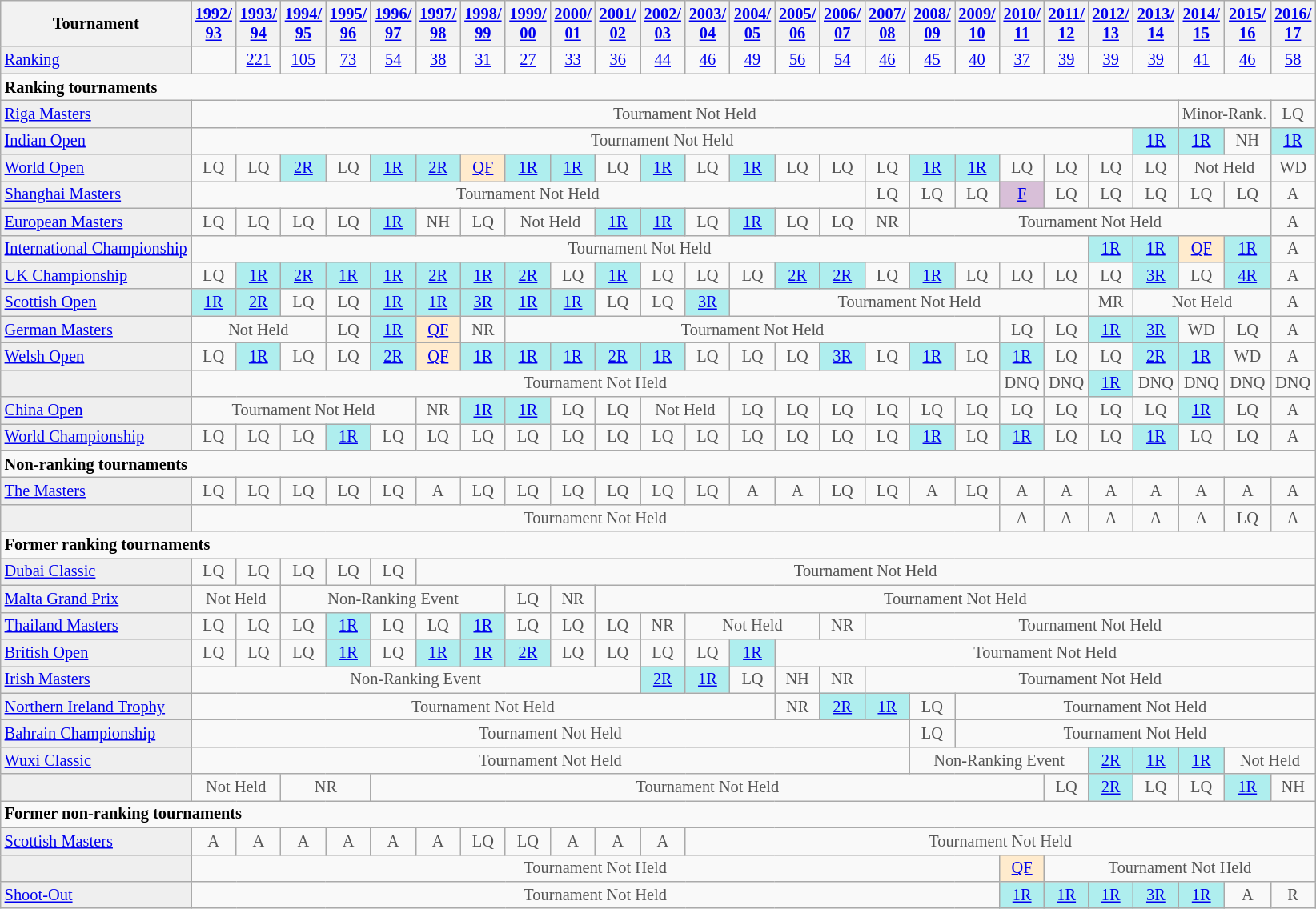<table class="wikitable" style="font-size:85%">
<tr>
<th>Tournament</th>
<th><a href='#'>1992/<br>93</a></th>
<th><a href='#'>1993/<br>94</a></th>
<th><a href='#'>1994/<br>95</a></th>
<th><a href='#'>1995/<br>96</a></th>
<th><a href='#'>1996/<br>97</a></th>
<th><a href='#'>1997/<br>98</a></th>
<th><a href='#'>1998/<br>99</a></th>
<th><a href='#'>1999/<br>00</a></th>
<th><a href='#'>2000/<br>01</a></th>
<th><a href='#'>2001/<br>02</a></th>
<th><a href='#'>2002/<br>03</a></th>
<th><a href='#'>2003/<br>04</a></th>
<th><a href='#'>2004/<br>05</a></th>
<th><a href='#'>2005/<br>06</a></th>
<th><a href='#'>2006/<br>07</a></th>
<th><a href='#'>2007/<br>08</a></th>
<th><a href='#'>2008/<br>09</a></th>
<th><a href='#'>2009/<br>10</a></th>
<th><a href='#'>2010/<br>11</a></th>
<th><a href='#'>2011/<br>12</a></th>
<th><a href='#'>2012/<br>13</a></th>
<th><a href='#'>2013/<br>14</a></th>
<th><a href='#'>2014/<br>15</a></th>
<th><a href='#'>2015/<br>16</a></th>
<th><a href='#'>2016/<br>17</a></th>
</tr>
<tr>
<td style="background:#EFEFEF;"><a href='#'>Ranking</a></td>
<td style="text-align:center;"></td>
<td style="text-align:center;"><a href='#'>221</a></td>
<td style="text-align:center;"><a href='#'>105</a></td>
<td style="text-align:center;"><a href='#'>73</a></td>
<td style="text-align:center;"><a href='#'>54</a></td>
<td style="text-align:center;"><a href='#'>38</a></td>
<td style="text-align:center;"><a href='#'>31</a></td>
<td style="text-align:center;"><a href='#'>27</a></td>
<td style="text-align:center;"><a href='#'>33</a></td>
<td style="text-align:center;"><a href='#'>36</a></td>
<td style="text-align:center;"><a href='#'>44</a></td>
<td style="text-align:center;"><a href='#'>46</a></td>
<td style="text-align:center;"><a href='#'>49</a></td>
<td style="text-align:center;"><a href='#'>56</a></td>
<td style="text-align:center;"><a href='#'>54</a></td>
<td style="text-align:center;"><a href='#'>46</a></td>
<td style="text-align:center;"><a href='#'>45</a></td>
<td style="text-align:center;"><a href='#'>40</a></td>
<td style="text-align:center;"><a href='#'>37</a></td>
<td style="text-align:center;"><a href='#'>39</a></td>
<td style="text-align:center;"><a href='#'>39</a></td>
<td style="text-align:center;"><a href='#'>39</a></td>
<td style="text-align:center;"><a href='#'>41</a></td>
<td style="text-align:center;"><a href='#'>46</a></td>
<td style="text-align:center;"><a href='#'>58</a></td>
</tr>
<tr>
<td colspan="30"><strong>Ranking tournaments</strong></td>
</tr>
<tr>
<td style="background:#EFEFEF;"><a href='#'>Riga Masters</a></td>
<td colspan="22" style="text-align:center; color:#555555;">Tournament Not Held</td>
<td colspan="2" style="text-align:center; color:#555555;">Minor-Rank.</td>
<td style="text-align:center; color:#555555;">LQ</td>
</tr>
<tr>
<td style="background:#EFEFEF;"><a href='#'>Indian Open</a></td>
<td align="center" colspan="21" style="color:#555555;">Tournament Not Held</td>
<td style="text-align:center; background:#afeeee;"><a href='#'>1R</a></td>
<td style="text-align:center; background:#afeeee;"><a href='#'>1R</a></td>
<td style="text-align:center; color:#555555;">NH</td>
<td style="text-align:center; background:#afeeee;"><a href='#'>1R</a></td>
</tr>
<tr>
<td style="background:#EFEFEF;"><a href='#'>World Open</a></td>
<td style="text-align:center; color:#555555;">LQ</td>
<td style="text-align:center; color:#555555;">LQ</td>
<td style="text-align:center; background:#afeeee;"><a href='#'>2R</a></td>
<td style="text-align:center; color:#555555;">LQ</td>
<td style="text-align:center; background:#afeeee;"><a href='#'>1R</a></td>
<td style="text-align:center; background:#afeeee;"><a href='#'>2R</a></td>
<td style="text-align:center; background:#ffebcd;"><a href='#'>QF</a></td>
<td style="text-align:center; background:#afeeee;"><a href='#'>1R</a></td>
<td style="text-align:center; background:#afeeee;"><a href='#'>1R</a></td>
<td style="text-align:center; color:#555555;">LQ</td>
<td style="text-align:center; background:#afeeee;"><a href='#'>1R</a></td>
<td style="text-align:center; color:#555555;">LQ</td>
<td style="text-align:center; background:#afeeee;"><a href='#'>1R</a></td>
<td style="text-align:center; color:#555555;">LQ</td>
<td style="text-align:center; color:#555555;">LQ</td>
<td style="text-align:center; color:#555555;">LQ</td>
<td style="text-align:center; background:#afeeee;"><a href='#'>1R</a></td>
<td style="text-align:center; background:#afeeee;"><a href='#'>1R</a></td>
<td style="text-align:center; color:#555555;">LQ</td>
<td style="text-align:center; color:#555555;">LQ</td>
<td style="text-align:center; color:#555555;">LQ</td>
<td style="text-align:center; color:#555555;">LQ</td>
<td colspan="2" style="text-align:center; color:#555555;">Not Held</td>
<td style="text-align:center; color:#555555;">WD</td>
</tr>
<tr>
<td style="background:#EFEFEF;"><a href='#'>Shanghai Masters</a></td>
<td colspan="15" style="text-align:center; color:#555555;">Tournament Not Held</td>
<td style="text-align:center; color:#555555;">LQ</td>
<td style="text-align:center; color:#555555;">LQ</td>
<td style="text-align:center; color:#555555;">LQ</td>
<td style="text-align:center; background:thistle;"><a href='#'>F</a></td>
<td style="text-align:center; color:#555555;">LQ</td>
<td style="text-align:center; color:#555555;">LQ</td>
<td style="text-align:center; color:#555555;">LQ</td>
<td style="text-align:center; color:#555555;">LQ</td>
<td style="text-align:center; color:#555555;">LQ</td>
<td style="text-align:center; color:#555555;">A</td>
</tr>
<tr>
<td style="background:#EFEFEF;"><a href='#'>European Masters</a></td>
<td style="text-align:center; color:#555555;">LQ</td>
<td style="text-align:center; color:#555555;">LQ</td>
<td style="text-align:center; color:#555555;">LQ</td>
<td style="text-align:center; color:#555555;">LQ</td>
<td style="text-align:center; background:#afeeee;"><a href='#'>1R</a></td>
<td style="text-align:center; color:#555555;">NH</td>
<td style="text-align:center; color:#555555;">LQ</td>
<td colspan="2" style="text-align:center; color:#555555;">Not Held</td>
<td style="text-align:center; background:#afeeee;"><a href='#'>1R</a></td>
<td style="text-align:center; background:#afeeee;"><a href='#'>1R</a></td>
<td style="text-align:center; color:#555555;">LQ</td>
<td style="text-align:center; background:#afeeee;"><a href='#'>1R</a></td>
<td style="text-align:center; color:#555555;">LQ</td>
<td style="text-align:center; color:#555555;">LQ</td>
<td style="text-align:center; color:#555555;">NR</td>
<td colspan="8" style="text-align:center; color:#555555;">Tournament Not Held</td>
<td style="text-align:center; color:#555555;">A</td>
</tr>
<tr>
<td style="background:#EFEFEF;"><a href='#'>International Championship</a></td>
<td colspan="20" style="text-align:center; color:#555555;">Tournament Not Held</td>
<td style="text-align:center; background:#afeeee;"><a href='#'>1R</a></td>
<td style="text-align:center; background:#afeeee;"><a href='#'>1R</a></td>
<td style="text-align:center; background:#ffebcd;"><a href='#'>QF</a></td>
<td style="text-align:center; background:#afeeee;"><a href='#'>1R</a></td>
<td style="text-align:center; color:#555555;">A</td>
</tr>
<tr>
<td style="background:#EFEFEF;"><a href='#'>UK Championship</a></td>
<td style="text-align:center; color:#555555;">LQ</td>
<td style="text-align:center; background:#afeeee;"><a href='#'>1R</a></td>
<td style="text-align:center; background:#afeeee;"><a href='#'>2R</a></td>
<td style="text-align:center; background:#afeeee;"><a href='#'>1R</a></td>
<td style="text-align:center; background:#afeeee;"><a href='#'>1R</a></td>
<td style="text-align:center; background:#afeeee;"><a href='#'>2R</a></td>
<td style="text-align:center; background:#afeeee;"><a href='#'>1R</a></td>
<td style="text-align:center; background:#afeeee;"><a href='#'>2R</a></td>
<td style="text-align:center; color:#555555;">LQ</td>
<td style="text-align:center; background:#afeeee;"><a href='#'>1R</a></td>
<td style="text-align:center; color:#555555;">LQ</td>
<td style="text-align:center; color:#555555;">LQ</td>
<td style="text-align:center; color:#555555;">LQ</td>
<td style="text-align:center; background:#afeeee;"><a href='#'>2R</a></td>
<td style="text-align:center; background:#afeeee;"><a href='#'>2R</a></td>
<td style="text-align:center; color:#555555;">LQ</td>
<td style="text-align:center; background:#afeeee;"><a href='#'>1R</a></td>
<td style="text-align:center; color:#555555;">LQ</td>
<td style="text-align:center; color:#555555;">LQ</td>
<td style="text-align:center; color:#555555;">LQ</td>
<td style="text-align:center; color:#555555;">LQ</td>
<td style="text-align:center; background:#afeeee;"><a href='#'>3R</a></td>
<td style="text-align:center; color:#555555;">LQ</td>
<td style="text-align:center; background:#afeeee;"><a href='#'>4R</a></td>
<td style="text-align:center; color:#555555;">A</td>
</tr>
<tr>
<td style="background:#EFEFEF;"><a href='#'>Scottish Open</a></td>
<td style="text-align:center; background:#afeeee;"><a href='#'>1R</a></td>
<td style="text-align:center; background:#afeeee;"><a href='#'>2R</a></td>
<td style="text-align:center; color:#555555;">LQ</td>
<td style="text-align:center; color:#555555;">LQ</td>
<td style="text-align:center; background:#afeeee;"><a href='#'>1R</a></td>
<td style="text-align:center; background:#afeeee;"><a href='#'>1R</a></td>
<td style="text-align:center; background:#afeeee;"><a href='#'>3R</a></td>
<td style="text-align:center; background:#afeeee;"><a href='#'>1R</a></td>
<td style="text-align:center; background:#afeeee;"><a href='#'>1R</a></td>
<td style="text-align:center; color:#555555;">LQ</td>
<td style="text-align:center; color:#555555;">LQ</td>
<td style="text-align:center; background:#afeeee;"><a href='#'>3R</a></td>
<td colspan="8" style="text-align:center; color:#555555;">Tournament Not Held</td>
<td style="text-align:center; color:#555555;">MR</td>
<td colspan="3" style="text-align:center; color:#555555;">Not Held</td>
<td style="text-align:center; color:#555555;">A</td>
</tr>
<tr>
<td style="background:#EFEFEF;"><a href='#'>German Masters</a></td>
<td colspan="3" style="text-align:center; color:#555555;">Not Held</td>
<td style="text-align:center; color:#555555;">LQ</td>
<td style="text-align:center; background:#afeeee;"><a href='#'>1R</a></td>
<td style="text-align:center; background:#ffebcd;"><a href='#'>QF</a></td>
<td style="text-align:center; color:#555555;">NR</td>
<td colspan="11" style="text-align:center; color:#555555;">Tournament Not Held</td>
<td style="text-align:center; color:#555555;">LQ</td>
<td style="text-align:center; color:#555555;">LQ</td>
<td style="text-align:center; background:#afeeee;"><a href='#'>1R</a></td>
<td style="text-align:center; background:#afeeee;"><a href='#'>3R</a></td>
<td style="text-align:center; color:#555555;">WD</td>
<td style="text-align:center; color:#555555;">LQ</td>
<td style="text-align:center; color:#555555;">A</td>
</tr>
<tr>
<td style="background:#EFEFEF;"><a href='#'>Welsh Open</a></td>
<td style="text-align:center; color:#555555;">LQ</td>
<td style="text-align:center; background:#afeeee;"><a href='#'>1R</a></td>
<td style="text-align:center; color:#555555;">LQ</td>
<td style="text-align:center; color:#555555;">LQ</td>
<td style="text-align:center; background:#afeeee;"><a href='#'>2R</a></td>
<td style="text-align:center; background:#ffebcd;"><a href='#'>QF</a></td>
<td style="text-align:center; background:#afeeee;"><a href='#'>1R</a></td>
<td style="text-align:center; background:#afeeee;"><a href='#'>1R</a></td>
<td style="text-align:center; background:#afeeee;"><a href='#'>1R</a></td>
<td style="text-align:center; background:#afeeee;"><a href='#'>2R</a></td>
<td style="text-align:center; background:#afeeee;"><a href='#'>1R</a></td>
<td style="text-align:center; color:#555555;">LQ</td>
<td style="text-align:center; color:#555555;">LQ</td>
<td style="text-align:center; color:#555555;">LQ</td>
<td style="text-align:center; background:#afeeee;"><a href='#'>3R</a></td>
<td style="text-align:center; color:#555555;">LQ</td>
<td style="text-align:center; background:#afeeee;"><a href='#'>1R</a></td>
<td style="text-align:center; color:#555555;">LQ</td>
<td style="text-align:center; background:#afeeee;"><a href='#'>1R</a></td>
<td style="text-align:center; color:#555555;">LQ</td>
<td style="text-align:center; color:#555555;">LQ</td>
<td style="text-align:center; background:#afeeee;"><a href='#'>2R</a></td>
<td style="text-align:center; background:#afeeee;"><a href='#'>1R</a></td>
<td style="text-align:center; color:#555555;">WD</td>
<td style="text-align:center; color:#555555;">A</td>
</tr>
<tr>
<td style="background:#EFEFEF;"></td>
<td colspan="18" style="text-align:center; color:#555555;">Tournament Not Held</td>
<td style="text-align:center; color:#555555;">DNQ</td>
<td style="text-align:center; color:#555555;">DNQ</td>
<td style="text-align:center; background:#afeeee;"><a href='#'>1R</a></td>
<td style="text-align:center; color:#555555;">DNQ</td>
<td style="text-align:center; color:#555555;">DNQ</td>
<td style="text-align:center; color:#555555;">DNQ</td>
<td style="text-align:center; color:#555555;">DNQ</td>
</tr>
<tr>
<td style="background:#EFEFEF;"><a href='#'>China Open</a></td>
<td colspan="5" style="text-align:center; color:#555555;">Tournament Not Held</td>
<td style="text-align:center; color:#555555;">NR</td>
<td style="text-align:center; background:#afeeee;"><a href='#'>1R</a></td>
<td style="text-align:center; background:#afeeee;"><a href='#'>1R</a></td>
<td style="text-align:center; color:#555555;">LQ</td>
<td style="text-align:center; color:#555555;">LQ</td>
<td colspan="2" style="text-align:center; color:#555555;">Not Held</td>
<td style="text-align:center; color:#555555;">LQ</td>
<td style="text-align:center; color:#555555;">LQ</td>
<td style="text-align:center; color:#555555;">LQ</td>
<td style="text-align:center; color:#555555;">LQ</td>
<td style="text-align:center; color:#555555;">LQ</td>
<td style="text-align:center; color:#555555;">LQ</td>
<td style="text-align:center; color:#555555;">LQ</td>
<td style="text-align:center; color:#555555;">LQ</td>
<td style="text-align:center; color:#555555;">LQ</td>
<td style="text-align:center; color:#555555;">LQ</td>
<td style="text-align:center; background:#afeeee;"><a href='#'>1R</a></td>
<td style="text-align:center; color:#555555;">LQ</td>
<td style="text-align:center; color:#555555;">A</td>
</tr>
<tr>
<td style="background:#EFEFEF;"><a href='#'>World Championship</a></td>
<td style="text-align:center; color:#555555;">LQ</td>
<td style="text-align:center; color:#555555;">LQ</td>
<td style="text-align:center; color:#555555;">LQ</td>
<td style="text-align:center; background:#afeeee;"><a href='#'>1R</a></td>
<td style="text-align:center; color:#555555;">LQ</td>
<td style="text-align:center; color:#555555;">LQ</td>
<td style="text-align:center; color:#555555;">LQ</td>
<td style="text-align:center; color:#555555;">LQ</td>
<td style="text-align:center; color:#555555;">LQ</td>
<td style="text-align:center; color:#555555;">LQ</td>
<td style="text-align:center; color:#555555;">LQ</td>
<td style="text-align:center; color:#555555;">LQ</td>
<td style="text-align:center; color:#555555;">LQ</td>
<td style="text-align:center; color:#555555;">LQ</td>
<td style="text-align:center; color:#555555;">LQ</td>
<td style="text-align:center; color:#555555;">LQ</td>
<td style="text-align:center; background:#afeeee;"><a href='#'>1R</a></td>
<td style="text-align:center; color:#555555;">LQ</td>
<td style="text-align:center; background:#afeeee;"><a href='#'>1R</a></td>
<td style="text-align:center; color:#555555;">LQ</td>
<td style="text-align:center; color:#555555;">LQ</td>
<td style="text-align:center; background:#afeeee;"><a href='#'>1R</a></td>
<td style="text-align:center; color:#555555;">LQ</td>
<td style="text-align:center; color:#555555;">LQ</td>
<td style="text-align:center; color:#555555;">A</td>
</tr>
<tr>
<td colspan="30"><strong>Non-ranking tournaments</strong></td>
</tr>
<tr>
<td style="background:#EFEFEF;"><a href='#'>The Masters</a></td>
<td style="text-align:center; color:#555555;">LQ</td>
<td style="text-align:center; color:#555555;">LQ</td>
<td style="text-align:center; color:#555555;">LQ</td>
<td style="text-align:center; color:#555555;">LQ</td>
<td style="text-align:center; color:#555555;">LQ</td>
<td style="text-align:center; color:#555555;">A</td>
<td style="text-align:center; color:#555555;">LQ</td>
<td style="text-align:center; color:#555555;">LQ</td>
<td style="text-align:center; color:#555555;">LQ</td>
<td style="text-align:center; color:#555555;">LQ</td>
<td style="text-align:center; color:#555555;">LQ</td>
<td style="text-align:center; color:#555555;">LQ</td>
<td style="text-align:center; color:#555555;">A</td>
<td style="text-align:center; color:#555555;">A</td>
<td style="text-align:center; color:#555555;">LQ</td>
<td style="text-align:center; color:#555555;">LQ</td>
<td style="text-align:center; color:#555555;">A</td>
<td style="text-align:center; color:#555555;">LQ</td>
<td style="text-align:center; color:#555555;">A</td>
<td style="text-align:center; color:#555555;">A</td>
<td style="text-align:center; color:#555555;">A</td>
<td style="text-align:center; color:#555555;">A</td>
<td style="text-align:center; color:#555555;">A</td>
<td style="text-align:center; color:#555555;">A</td>
<td style="text-align:center; color:#555555;">A</td>
</tr>
<tr>
<td style="background:#EFEFEF;"></td>
<td align="center" colspan="18" style="color:#555555;">Tournament Not Held</td>
<td align="center" style="color:#555555;">A</td>
<td align="center" style="color:#555555;">A</td>
<td align="center" style="color:#555555;">A</td>
<td align="center" style="color:#555555;">A</td>
<td align="center" style="color:#555555;">A</td>
<td align="center" style="color:#555555;">LQ</td>
<td align="center" style="color:#555555;">A</td>
</tr>
<tr>
<td colspan="30"><strong>Former ranking tournaments</strong></td>
</tr>
<tr>
<td style="background:#EFEFEF;"><a href='#'>Dubai Classic</a></td>
<td style="text-align:center; color:#555555;">LQ</td>
<td style="text-align:center; color:#555555;">LQ</td>
<td style="text-align:center; color:#555555;">LQ</td>
<td style="text-align:center; color:#555555;">LQ</td>
<td style="text-align:center; color:#555555;">LQ</td>
<td colspan="30" style="text-align:center; color:#555555;">Tournament Not Held</td>
</tr>
<tr>
<td style="background:#EFEFEF;"><a href='#'>Malta Grand Prix</a></td>
<td colspan="2" style="text-align:center; color:#555555;">Not Held</td>
<td colspan="5" style="text-align:center; color:#555555;">Non-Ranking Event</td>
<td style="text-align:center; color:#555555;">LQ</td>
<td style="text-align:center; color:#555555;">NR</td>
<td colspan="30" style="text-align:center; color:#555555;">Tournament Not Held</td>
</tr>
<tr>
<td style="background:#EFEFEF;"><a href='#'>Thailand Masters</a></td>
<td style="text-align:center; color:#555555;">LQ</td>
<td style="text-align:center; color:#555555;">LQ</td>
<td style="text-align:center; color:#555555;">LQ</td>
<td style="text-align:center; background:#afeeee;"><a href='#'>1R</a></td>
<td style="text-align:center; color:#555555;">LQ</td>
<td style="text-align:center; color:#555555;">LQ</td>
<td style="text-align:center; background:#afeeee;"><a href='#'>1R</a></td>
<td style="text-align:center; color:#555555;">LQ</td>
<td style="text-align:center; color:#555555;">LQ</td>
<td style="text-align:center; color:#555555;">LQ</td>
<td style="text-align:center; color:#555555;">NR</td>
<td colspan="3" style="text-align:center; color:#555555;">Not Held</td>
<td style="text-align:center; color:#555555;">NR</td>
<td colspan="30" style="text-align:center; color:#555555;">Tournament Not Held</td>
</tr>
<tr>
<td style="background:#EFEFEF;"><a href='#'>British Open</a></td>
<td style="text-align:center; color:#555555;">LQ</td>
<td style="text-align:center; color:#555555;">LQ</td>
<td style="text-align:center; color:#555555;">LQ</td>
<td style="text-align:center; background:#afeeee;"><a href='#'>1R</a></td>
<td style="text-align:center; color:#555555;">LQ</td>
<td style="text-align:center; background:#afeeee;"><a href='#'>1R</a></td>
<td style="text-align:center; background:#afeeee;"><a href='#'>1R</a></td>
<td style="text-align:center; background:#afeeee;"><a href='#'>2R</a></td>
<td style="text-align:center; color:#555555;">LQ</td>
<td style="text-align:center; color:#555555;">LQ</td>
<td style="text-align:center; color:#555555;">LQ</td>
<td style="text-align:center; color:#555555;">LQ</td>
<td style="text-align:center; background:#afeeee;"><a href='#'>1R</a></td>
<td colspan="30" style="text-align:center; color:#555555;">Tournament Not Held</td>
</tr>
<tr>
<td style="background:#EFEFEF;"><a href='#'>Irish Masters</a></td>
<td colspan="10" style="text-align:center; color:#555555;">Non-Ranking Event</td>
<td style="text-align:center; background:#afeeee;"><a href='#'>2R</a></td>
<td style="text-align:center; background:#afeeee;"><a href='#'>1R</a></td>
<td style="text-align:center; color:#555555;">LQ</td>
<td style="text-align:center; color:#555555;">NH</td>
<td style="text-align:center; color:#555555;">NR</td>
<td colspan="30" style="text-align:center; color:#555555;">Tournament Not Held</td>
</tr>
<tr>
<td style="background:#EFEFEF;"><a href='#'>Northern Ireland Trophy</a></td>
<td colspan="13" style="text-align:center; color:#555555;">Tournament Not Held</td>
<td style="text-align:center; color:#555555;">NR</td>
<td style="text-align:center; background:#afeeee;"><a href='#'>2R</a></td>
<td style="text-align:center; background:#afeeee;"><a href='#'>1R</a></td>
<td style="text-align:center; color:#555555;">LQ</td>
<td colspan="30" style="text-align:center; color:#555555;">Tournament Not Held</td>
</tr>
<tr>
<td style="background:#EFEFEF;"><a href='#'>Bahrain Championship</a></td>
<td align="center" colspan="16" style="color:#555555;">Tournament Not Held</td>
<td style="text-align:center; color:#555555;">LQ</td>
<td align="center" colspan="30" style="color:#555555;">Tournament Not Held</td>
</tr>
<tr>
<td style="background:#EFEFEF;"><a href='#'>Wuxi Classic</a></td>
<td colspan="16" style="text-align:center; color:#555555;">Tournament Not Held</td>
<td colspan="4" style="text-align:center; color:#555555;">Non-Ranking Event</td>
<td style="text-align:center; background:#afeeee;"><a href='#'>2R</a></td>
<td style="text-align:center; background:#afeeee;"><a href='#'>1R</a></td>
<td style="text-align:center; background:#afeeee;"><a href='#'>1R</a></td>
<td colspan="30" style="text-align:center; color:#555555;">Not Held</td>
</tr>
<tr>
<td style="background:#EFEFEF;"></td>
<td colspan="2" style="text-align:center; color:#555555;">Not Held</td>
<td colspan="2" style="text-align:center; color:#555555;">NR</td>
<td colspan="15" style="text-align:center; color:#555555;">Tournament Not Held</td>
<td style="text-align:center; color:#555555;">LQ</td>
<td style="text-align:center; background:#afeeee;"><a href='#'>2R</a></td>
<td style="text-align:center; color:#555555;">LQ</td>
<td style="text-align:center; color:#555555;">LQ</td>
<td style="text-align:center; background:#afeeee;"><a href='#'>1R</a></td>
<td style="text-align:center; color:#555555;">NH</td>
</tr>
<tr>
<td colspan="30"><strong>Former non-ranking tournaments</strong></td>
</tr>
<tr>
<td style="background:#EFEFEF;"><a href='#'>Scottish Masters</a></td>
<td style="text-align:center; color:#555555;">A</td>
<td style="text-align:center; color:#555555;">A</td>
<td style="text-align:center; color:#555555;">A</td>
<td style="text-align:center; color:#555555;">A</td>
<td style="text-align:center; color:#555555;">A</td>
<td style="text-align:center; color:#555555;">A</td>
<td style="text-align:center; color:#555555;">LQ</td>
<td style="text-align:center; color:#555555;">LQ</td>
<td style="text-align:center; color:#555555;">A</td>
<td style="text-align:center; color:#555555;">A</td>
<td style="text-align:center; color:#555555;">A</td>
<td colspan="30" style="text-align:center; color:#555555;">Tournament Not Held</td>
</tr>
<tr>
<td style="background:#EFEFEF;"></td>
<td colspan="18" style="text-align:center; color:#555555;">Tournament Not Held</td>
<td style="text-align:center; background:#ffebcd;"><a href='#'>QF</a></td>
<td colspan="6" style="text-align:center; color:#555555;">Tournament Not Held</td>
</tr>
<tr>
<td style="background:#EFEFEF;"><a href='#'>Shoot-Out</a></td>
<td colspan="18" style="text-align:center; color:#555555;">Tournament Not Held</td>
<td style="text-align:center; background:#afeeee;"><a href='#'>1R</a></td>
<td style="text-align:center; background:#afeeee;"><a href='#'>1R</a></td>
<td style="text-align:center; background:#afeeee;"><a href='#'>1R</a></td>
<td style="text-align:center; background:#afeeee;"><a href='#'>3R</a></td>
<td style="text-align:center; background:#afeeee;"><a href='#'>1R</a></td>
<td style="text-align:center; color:#555555;">A</td>
<td style="text-align:center; color:#555555;">R</td>
</tr>
</table>
